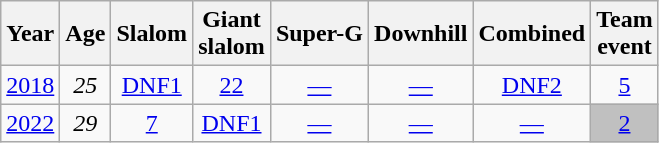<table class="wikitable" style="text-align: center;">
<tr>
<th>Year</th>
<th>Age</th>
<th>Slalom</th>
<th>Giant<br>slalom</th>
<th>Super-G</th>
<th>Downhill</th>
<th>Combined</th>
<th>Team<br>event</th>
</tr>
<tr>
<td><a href='#'>2018</a></td>
<td><em>25</em></td>
<td><a href='#'>DNF1</a></td>
<td><a href='#'>22</a></td>
<td><a href='#'>—</a></td>
<td><a href='#'>—</a></td>
<td><a href='#'>DNF2</a></td>
<td><a href='#'>5</a></td>
</tr>
<tr>
<td><a href='#'>2022</a></td>
<td><em>29</em></td>
<td><a href='#'>7</a></td>
<td><a href='#'>DNF1</a></td>
<td><a href='#'>—</a></td>
<td><a href='#'>—</a></td>
<td><a href='#'>—</a></td>
<td bgcolor="silver"><a href='#'>2</a></td>
</tr>
</table>
